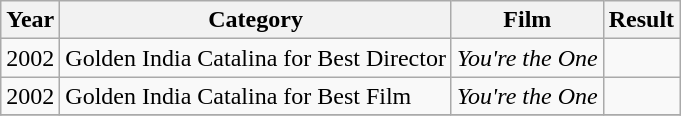<table class="wikitable sortable">
<tr>
<th>Year</th>
<th>Category</th>
<th>Film</th>
<th>Result</th>
</tr>
<tr>
<td>2002</td>
<td>Golden India Catalina for Best Director</td>
<td><em>You're the One</em></td>
<td></td>
</tr>
<tr>
<td>2002</td>
<td>Golden India Catalina for Best Film</td>
<td><em>You're the One</em></td>
<td></td>
</tr>
<tr>
</tr>
</table>
